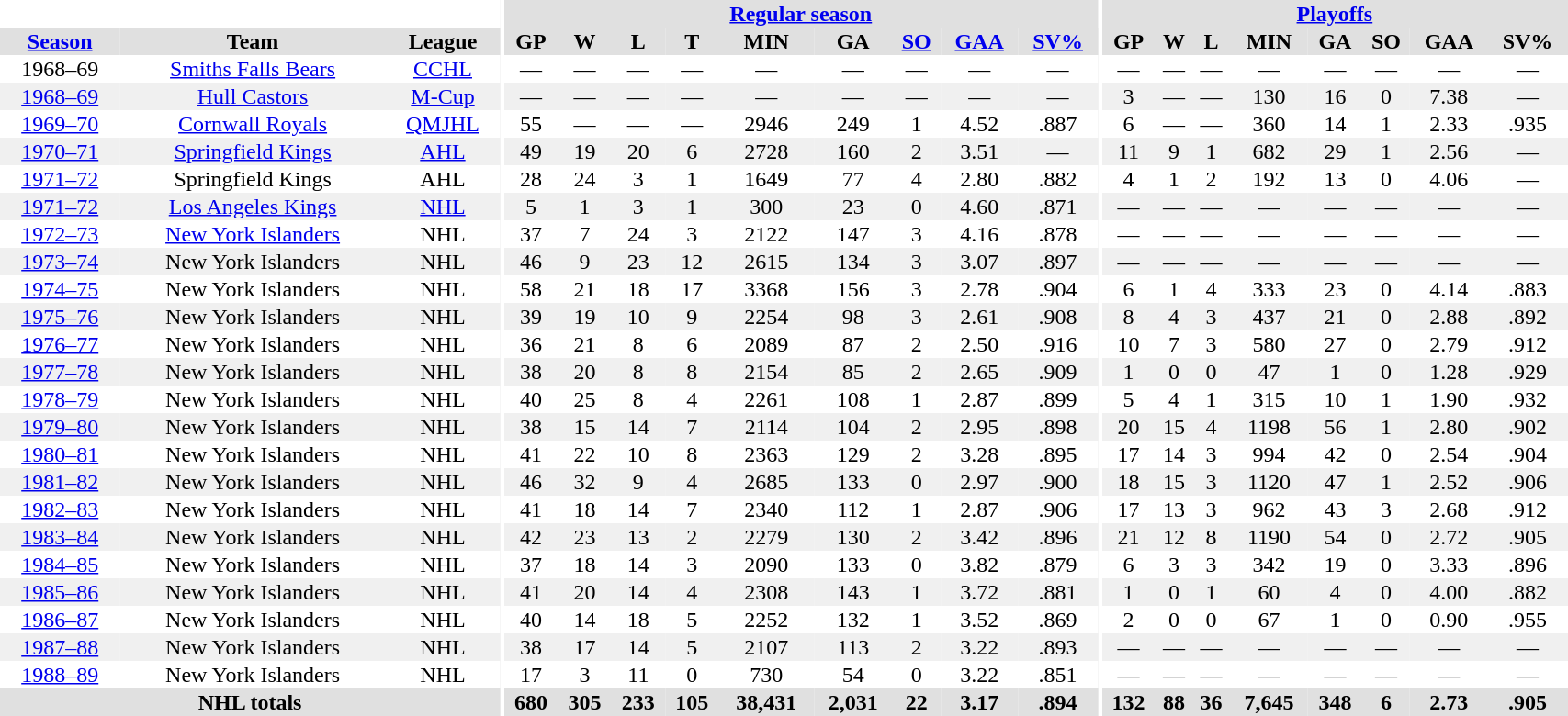<table border="0" cellpadding="1" cellspacing="0" style="width:90%; text-align:center;">
<tr bgcolor="#e0e0e0">
<th colspan="3" bgcolor="#ffffff"></th>
<th rowspan="99" bgcolor="#ffffff"></th>
<th colspan="9" bgcolor="#e0e0e0"><a href='#'>Regular season</a></th>
<th rowspan="99" bgcolor="#ffffff"></th>
<th colspan="8" bgcolor="#e0e0e0"><a href='#'>Playoffs</a></th>
</tr>
<tr bgcolor="#e0e0e0">
<th><a href='#'>Season</a></th>
<th>Team</th>
<th>League</th>
<th>GP</th>
<th>W</th>
<th>L</th>
<th>T</th>
<th>MIN</th>
<th>GA</th>
<th><a href='#'>SO</a></th>
<th><a href='#'>GAA</a></th>
<th><a href='#'>SV%</a></th>
<th>GP</th>
<th>W</th>
<th>L</th>
<th>MIN</th>
<th>GA</th>
<th>SO</th>
<th>GAA</th>
<th>SV%</th>
</tr>
<tr>
<td>1968–69</td>
<td><a href='#'>Smiths Falls Bears</a></td>
<td><a href='#'>CCHL</a></td>
<td>—</td>
<td>—</td>
<td>—</td>
<td>—</td>
<td>—</td>
<td>—</td>
<td>—</td>
<td>—</td>
<td>—</td>
<td>—</td>
<td>—</td>
<td>—</td>
<td>—</td>
<td>—</td>
<td>—</td>
<td>—</td>
<td>—</td>
</tr>
<tr bgcolor="#f0f0f0">
<td><a href='#'>1968–69</a></td>
<td><a href='#'>Hull Castors</a></td>
<td><a href='#'>M-Cup</a></td>
<td>—</td>
<td>—</td>
<td>—</td>
<td>—</td>
<td>—</td>
<td>—</td>
<td>—</td>
<td>—</td>
<td>—</td>
<td>3</td>
<td>—</td>
<td>—</td>
<td>130</td>
<td>16</td>
<td>0</td>
<td>7.38</td>
<td>—</td>
</tr>
<tr>
<td><a href='#'>1969–70</a></td>
<td><a href='#'>Cornwall Royals</a></td>
<td><a href='#'>QMJHL</a></td>
<td>55</td>
<td>—</td>
<td>—</td>
<td>—</td>
<td>2946</td>
<td>249</td>
<td>1</td>
<td>4.52</td>
<td>.887</td>
<td>6</td>
<td>—</td>
<td>—</td>
<td>360</td>
<td>14</td>
<td>1</td>
<td>2.33</td>
<td>.935</td>
</tr>
<tr bgcolor="#f0f0f0">
<td><a href='#'>1970–71</a></td>
<td><a href='#'>Springfield Kings</a></td>
<td><a href='#'>AHL</a></td>
<td>49</td>
<td>19</td>
<td>20</td>
<td>6</td>
<td>2728</td>
<td>160</td>
<td>2</td>
<td>3.51</td>
<td>—</td>
<td>11</td>
<td>9</td>
<td>1</td>
<td>682</td>
<td>29</td>
<td>1</td>
<td>2.56</td>
<td>—</td>
</tr>
<tr>
<td><a href='#'>1971–72</a></td>
<td>Springfield Kings</td>
<td>AHL</td>
<td>28</td>
<td>24</td>
<td>3</td>
<td>1</td>
<td>1649</td>
<td>77</td>
<td>4</td>
<td>2.80</td>
<td>.882</td>
<td>4</td>
<td>1</td>
<td>2</td>
<td>192</td>
<td>13</td>
<td>0</td>
<td>4.06</td>
<td>—</td>
</tr>
<tr bgcolor="#f0f0f0">
<td><a href='#'>1971–72</a></td>
<td><a href='#'>Los Angeles Kings</a></td>
<td><a href='#'>NHL</a></td>
<td>5</td>
<td>1</td>
<td>3</td>
<td>1</td>
<td>300</td>
<td>23</td>
<td>0</td>
<td>4.60</td>
<td>.871</td>
<td>—</td>
<td>—</td>
<td>—</td>
<td>—</td>
<td>—</td>
<td>—</td>
<td>—</td>
<td>—</td>
</tr>
<tr>
<td><a href='#'>1972–73</a></td>
<td><a href='#'>New York Islanders</a></td>
<td>NHL</td>
<td>37</td>
<td>7</td>
<td>24</td>
<td>3</td>
<td>2122</td>
<td>147</td>
<td>3</td>
<td>4.16</td>
<td>.878</td>
<td>—</td>
<td>—</td>
<td>—</td>
<td>—</td>
<td>—</td>
<td>—</td>
<td>—</td>
<td>—</td>
</tr>
<tr bgcolor="#f0f0f0">
<td><a href='#'>1973–74</a></td>
<td>New York Islanders</td>
<td>NHL</td>
<td>46</td>
<td>9</td>
<td>23</td>
<td>12</td>
<td>2615</td>
<td>134</td>
<td>3</td>
<td>3.07</td>
<td>.897</td>
<td>—</td>
<td>—</td>
<td>—</td>
<td>—</td>
<td>—</td>
<td>—</td>
<td>—</td>
<td>—</td>
</tr>
<tr>
<td><a href='#'>1974–75</a></td>
<td>New York Islanders</td>
<td>NHL</td>
<td>58</td>
<td>21</td>
<td>18</td>
<td>17</td>
<td>3368</td>
<td>156</td>
<td>3</td>
<td>2.78</td>
<td>.904</td>
<td>6</td>
<td>1</td>
<td>4</td>
<td>333</td>
<td>23</td>
<td>0</td>
<td>4.14</td>
<td>.883</td>
</tr>
<tr bgcolor="#f0f0f0">
<td><a href='#'>1975–76</a></td>
<td>New York Islanders</td>
<td>NHL</td>
<td>39</td>
<td>19</td>
<td>10</td>
<td>9</td>
<td>2254</td>
<td>98</td>
<td>3</td>
<td>2.61</td>
<td>.908</td>
<td>8</td>
<td>4</td>
<td>3</td>
<td>437</td>
<td>21</td>
<td>0</td>
<td>2.88</td>
<td>.892</td>
</tr>
<tr>
<td><a href='#'>1976–77</a></td>
<td>New York Islanders</td>
<td>NHL</td>
<td>36</td>
<td>21</td>
<td>8</td>
<td>6</td>
<td>2089</td>
<td>87</td>
<td>2</td>
<td>2.50</td>
<td>.916</td>
<td>10</td>
<td>7</td>
<td>3</td>
<td>580</td>
<td>27</td>
<td>0</td>
<td>2.79</td>
<td>.912</td>
</tr>
<tr bgcolor="#f0f0f0">
<td><a href='#'>1977–78</a></td>
<td>New York Islanders</td>
<td>NHL</td>
<td>38</td>
<td>20</td>
<td>8</td>
<td>8</td>
<td>2154</td>
<td>85</td>
<td>2</td>
<td>2.65</td>
<td>.909</td>
<td>1</td>
<td>0</td>
<td>0</td>
<td>47</td>
<td>1</td>
<td>0</td>
<td>1.28</td>
<td>.929</td>
</tr>
<tr>
<td><a href='#'>1978–79</a></td>
<td>New York Islanders</td>
<td>NHL</td>
<td>40</td>
<td>25</td>
<td>8</td>
<td>4</td>
<td>2261</td>
<td>108</td>
<td>1</td>
<td>2.87</td>
<td>.899</td>
<td>5</td>
<td>4</td>
<td>1</td>
<td>315</td>
<td>10</td>
<td>1</td>
<td>1.90</td>
<td>.932</td>
</tr>
<tr bgcolor="#f0f0f0">
<td><a href='#'>1979–80</a></td>
<td>New York Islanders</td>
<td>NHL</td>
<td>38</td>
<td>15</td>
<td>14</td>
<td>7</td>
<td>2114</td>
<td>104</td>
<td>2</td>
<td>2.95</td>
<td>.898</td>
<td>20</td>
<td>15</td>
<td>4</td>
<td>1198</td>
<td>56</td>
<td>1</td>
<td>2.80</td>
<td>.902</td>
</tr>
<tr>
<td><a href='#'>1980–81</a></td>
<td>New York Islanders</td>
<td>NHL</td>
<td>41</td>
<td>22</td>
<td>10</td>
<td>8</td>
<td>2363</td>
<td>129</td>
<td>2</td>
<td>3.28</td>
<td>.895</td>
<td>17</td>
<td>14</td>
<td>3</td>
<td>994</td>
<td>42</td>
<td>0</td>
<td>2.54</td>
<td>.904</td>
</tr>
<tr bgcolor="#f0f0f0">
<td><a href='#'>1981–82</a></td>
<td>New York Islanders</td>
<td>NHL</td>
<td>46</td>
<td>32</td>
<td>9</td>
<td>4</td>
<td>2685</td>
<td>133</td>
<td>0</td>
<td>2.97</td>
<td>.900</td>
<td>18</td>
<td>15</td>
<td>3</td>
<td>1120</td>
<td>47</td>
<td>1</td>
<td>2.52</td>
<td>.906</td>
</tr>
<tr>
<td><a href='#'>1982–83</a></td>
<td>New York Islanders</td>
<td>NHL</td>
<td>41</td>
<td>18</td>
<td>14</td>
<td>7</td>
<td>2340</td>
<td>112</td>
<td>1</td>
<td>2.87</td>
<td>.906</td>
<td>17</td>
<td>13</td>
<td>3</td>
<td>962</td>
<td>43</td>
<td>3</td>
<td>2.68</td>
<td>.912</td>
</tr>
<tr bgcolor="#f0f0f0">
<td><a href='#'>1983–84</a></td>
<td>New York Islanders</td>
<td>NHL</td>
<td>42</td>
<td>23</td>
<td>13</td>
<td>2</td>
<td>2279</td>
<td>130</td>
<td>2</td>
<td>3.42</td>
<td>.896</td>
<td>21</td>
<td>12</td>
<td>8</td>
<td>1190</td>
<td>54</td>
<td>0</td>
<td>2.72</td>
<td>.905</td>
</tr>
<tr>
<td><a href='#'>1984–85</a></td>
<td>New York Islanders</td>
<td>NHL</td>
<td>37</td>
<td>18</td>
<td>14</td>
<td>3</td>
<td>2090</td>
<td>133</td>
<td>0</td>
<td>3.82</td>
<td>.879</td>
<td>6</td>
<td>3</td>
<td>3</td>
<td>342</td>
<td>19</td>
<td>0</td>
<td>3.33</td>
<td>.896</td>
</tr>
<tr bgcolor="#f0f0f0">
<td><a href='#'>1985–86</a></td>
<td>New York Islanders</td>
<td>NHL</td>
<td>41</td>
<td>20</td>
<td>14</td>
<td>4</td>
<td>2308</td>
<td>143</td>
<td>1</td>
<td>3.72</td>
<td>.881</td>
<td>1</td>
<td>0</td>
<td>1</td>
<td>60</td>
<td>4</td>
<td>0</td>
<td>4.00</td>
<td>.882</td>
</tr>
<tr>
<td><a href='#'>1986–87</a></td>
<td>New York Islanders</td>
<td>NHL</td>
<td>40</td>
<td>14</td>
<td>18</td>
<td>5</td>
<td>2252</td>
<td>132</td>
<td>1</td>
<td>3.52</td>
<td>.869</td>
<td>2</td>
<td>0</td>
<td>0</td>
<td>67</td>
<td>1</td>
<td>0</td>
<td>0.90</td>
<td>.955</td>
</tr>
<tr bgcolor="#f0f0f0">
<td><a href='#'>1987–88</a></td>
<td>New York Islanders</td>
<td>NHL</td>
<td>38</td>
<td>17</td>
<td>14</td>
<td>5</td>
<td>2107</td>
<td>113</td>
<td>2</td>
<td>3.22</td>
<td>.893</td>
<td>—</td>
<td>—</td>
<td>—</td>
<td>—</td>
<td>—</td>
<td>—</td>
<td>—</td>
<td>—</td>
</tr>
<tr>
<td><a href='#'>1988–89</a></td>
<td>New York Islanders</td>
<td>NHL</td>
<td>17</td>
<td>3</td>
<td>11</td>
<td>0</td>
<td>730</td>
<td>54</td>
<td>0</td>
<td>3.22</td>
<td>.851</td>
<td>—</td>
<td>—</td>
<td>—</td>
<td>—</td>
<td>—</td>
<td>—</td>
<td>—</td>
<td>—</td>
</tr>
<tr bgcolor="#e0e0e0">
<th colspan="3">NHL totals</th>
<th>680</th>
<th>305</th>
<th>233</th>
<th>105</th>
<th>38,431</th>
<th>2,031</th>
<th>22</th>
<th>3.17</th>
<th>.894</th>
<th>132</th>
<th>88</th>
<th>36</th>
<th>7,645</th>
<th>348</th>
<th>6</th>
<th>2.73</th>
<th>.905</th>
</tr>
</table>
